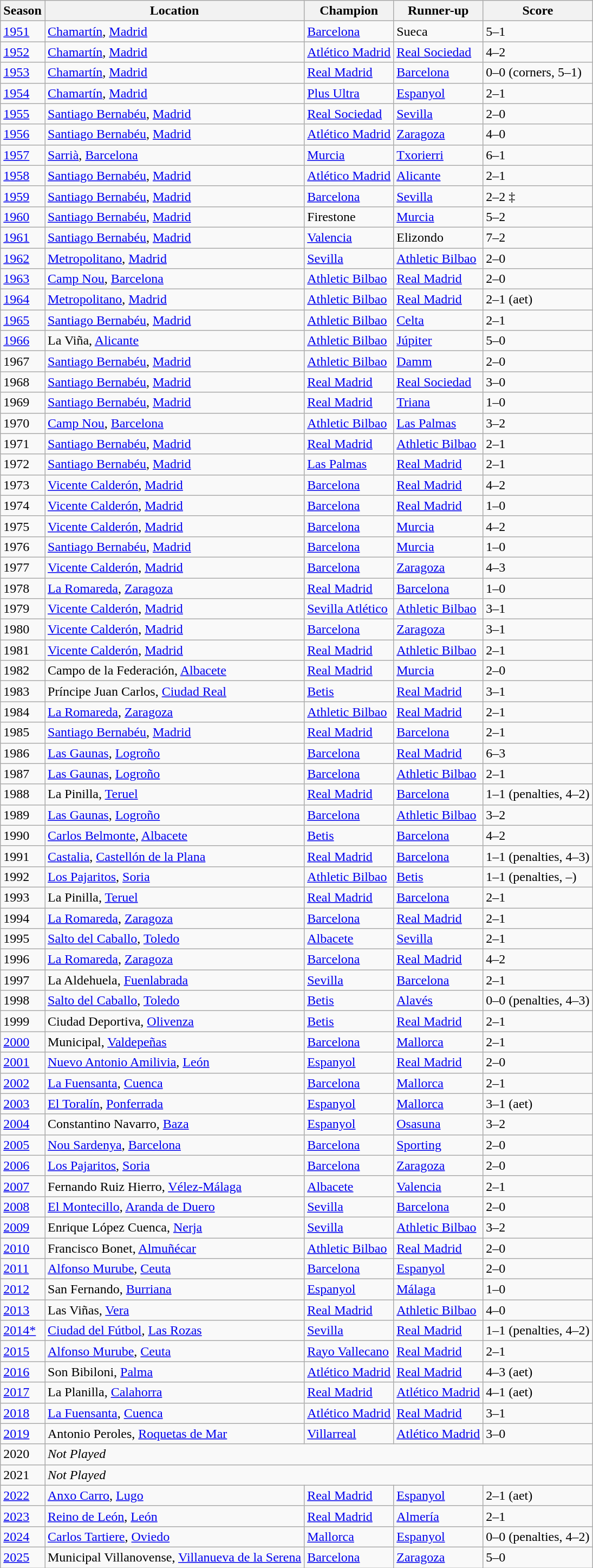<table class="wikitable">
<tr>
<th>Season</th>
<th>Location</th>
<th>Champion</th>
<th>Runner-up</th>
<th>Score</th>
</tr>
<tr>
<td><a href='#'>1951</a></td>
<td><a href='#'>Chamartín</a>, <a href='#'>Madrid</a></td>
<td><a href='#'>Barcelona</a></td>
<td>Sueca</td>
<td>5–1</td>
</tr>
<tr>
<td><a href='#'>1952</a></td>
<td><a href='#'>Chamartín</a>, <a href='#'>Madrid</a></td>
<td><a href='#'>Atlético Madrid</a></td>
<td><a href='#'>Real Sociedad</a></td>
<td>4–2</td>
</tr>
<tr>
<td><a href='#'>1953</a></td>
<td><a href='#'>Chamartín</a>, <a href='#'>Madrid</a></td>
<td><a href='#'>Real Madrid</a></td>
<td><a href='#'>Barcelona</a></td>
<td>0–0 (corners, 5–1)</td>
</tr>
<tr>
<td><a href='#'>1954</a></td>
<td><a href='#'>Chamartín</a>, <a href='#'>Madrid</a></td>
<td><a href='#'>Plus Ultra</a></td>
<td><a href='#'>Espanyol</a></td>
<td>2–1</td>
</tr>
<tr>
<td><a href='#'>1955</a></td>
<td><a href='#'>Santiago Bernabéu</a>, <a href='#'>Madrid</a></td>
<td><a href='#'>Real Sociedad</a></td>
<td><a href='#'>Sevilla</a></td>
<td>2–0</td>
</tr>
<tr>
<td><a href='#'>1956</a></td>
<td><a href='#'>Santiago Bernabéu</a>, <a href='#'>Madrid</a></td>
<td><a href='#'>Atlético Madrid</a></td>
<td><a href='#'>Zaragoza</a></td>
<td>4–0</td>
</tr>
<tr>
<td><a href='#'>1957</a></td>
<td><a href='#'>Sarrià</a>, <a href='#'>Barcelona</a></td>
<td><a href='#'>Murcia</a></td>
<td><a href='#'>Txorierri</a></td>
<td>6–1</td>
</tr>
<tr>
<td><a href='#'>1958</a></td>
<td><a href='#'>Santiago Bernabéu</a>, <a href='#'>Madrid</a></td>
<td><a href='#'>Atlético Madrid</a></td>
<td><a href='#'>Alicante</a></td>
<td>2–1</td>
</tr>
<tr>
<td><a href='#'>1959</a></td>
<td><a href='#'>Santiago Bernabéu</a>, <a href='#'>Madrid</a></td>
<td><a href='#'>Barcelona</a></td>
<td><a href='#'>Sevilla</a></td>
<td>2–2 ‡</td>
</tr>
<tr>
<td><a href='#'>1960</a></td>
<td><a href='#'>Santiago Bernabéu</a>, <a href='#'>Madrid</a></td>
<td>Firestone</td>
<td><a href='#'>Murcia</a></td>
<td>5–2</td>
</tr>
<tr>
<td><a href='#'>1961</a></td>
<td><a href='#'>Santiago Bernabéu</a>, <a href='#'>Madrid</a></td>
<td><a href='#'>Valencia</a></td>
<td>Elizondo</td>
<td>7–2</td>
</tr>
<tr>
<td><a href='#'>1962</a></td>
<td><a href='#'>Metropolitano</a>, <a href='#'>Madrid</a></td>
<td><a href='#'>Sevilla</a></td>
<td><a href='#'>Athletic Bilbao</a></td>
<td>2–0</td>
</tr>
<tr>
<td><a href='#'>1963</a></td>
<td><a href='#'>Camp Nou</a>, <a href='#'>Barcelona</a></td>
<td><a href='#'>Athletic Bilbao</a></td>
<td><a href='#'>Real Madrid</a></td>
<td>2–0</td>
</tr>
<tr>
<td><a href='#'>1964</a></td>
<td><a href='#'>Metropolitano</a>, <a href='#'>Madrid</a></td>
<td><a href='#'>Athletic Bilbao</a></td>
<td><a href='#'>Real Madrid</a></td>
<td>2–1 (aet)</td>
</tr>
<tr>
<td><a href='#'>1965</a></td>
<td><a href='#'>Santiago Bernabéu</a>, <a href='#'>Madrid</a></td>
<td><a href='#'>Athletic Bilbao</a></td>
<td><a href='#'>Celta</a></td>
<td>2–1</td>
</tr>
<tr>
<td><a href='#'>1966</a></td>
<td>La Viña, <a href='#'>Alicante</a></td>
<td><a href='#'>Athletic Bilbao</a></td>
<td><a href='#'>Júpiter</a></td>
<td>5–0</td>
</tr>
<tr>
<td>1967</td>
<td><a href='#'>Santiago Bernabéu</a>, <a href='#'>Madrid</a></td>
<td><a href='#'>Athletic Bilbao</a></td>
<td><a href='#'>Damm</a></td>
<td>2–0</td>
</tr>
<tr>
<td>1968</td>
<td><a href='#'>Santiago Bernabéu</a>, <a href='#'>Madrid</a></td>
<td><a href='#'>Real Madrid</a></td>
<td><a href='#'>Real Sociedad</a></td>
<td>3–0</td>
</tr>
<tr>
<td>1969</td>
<td><a href='#'>Santiago Bernabéu</a>, <a href='#'>Madrid</a></td>
<td><a href='#'>Real Madrid</a></td>
<td><a href='#'>Triana</a></td>
<td>1–0</td>
</tr>
<tr>
<td>1970</td>
<td><a href='#'>Camp Nou</a>, <a href='#'>Barcelona</a></td>
<td><a href='#'>Athletic Bilbao</a></td>
<td><a href='#'>Las Palmas</a></td>
<td>3–2</td>
</tr>
<tr>
<td>1971</td>
<td><a href='#'>Santiago Bernabéu</a>, <a href='#'>Madrid</a></td>
<td><a href='#'>Real Madrid</a></td>
<td><a href='#'>Athletic Bilbao</a></td>
<td>2–1</td>
</tr>
<tr>
<td>1972</td>
<td><a href='#'>Santiago Bernabéu</a>, <a href='#'>Madrid</a></td>
<td><a href='#'>Las Palmas</a></td>
<td><a href='#'>Real Madrid</a></td>
<td>2–1</td>
</tr>
<tr>
<td>1973</td>
<td><a href='#'>Vicente Calderón</a>, <a href='#'>Madrid</a></td>
<td><a href='#'>Barcelona</a></td>
<td><a href='#'>Real Madrid</a></td>
<td>4–2</td>
</tr>
<tr>
<td>1974</td>
<td><a href='#'>Vicente Calderón</a>, <a href='#'>Madrid</a></td>
<td><a href='#'>Barcelona</a></td>
<td><a href='#'>Real Madrid</a></td>
<td>1–0</td>
</tr>
<tr>
<td>1975</td>
<td><a href='#'>Vicente Calderón</a>, <a href='#'>Madrid</a></td>
<td><a href='#'>Barcelona</a></td>
<td><a href='#'>Murcia</a></td>
<td>4–2</td>
</tr>
<tr>
<td>1976</td>
<td><a href='#'>Santiago Bernabéu</a>, <a href='#'>Madrid</a></td>
<td><a href='#'>Barcelona</a></td>
<td><a href='#'>Murcia</a></td>
<td>1–0</td>
</tr>
<tr>
<td>1977</td>
<td><a href='#'>Vicente Calderón</a>, <a href='#'>Madrid</a></td>
<td><a href='#'>Barcelona</a></td>
<td><a href='#'>Zaragoza</a></td>
<td>4–3</td>
</tr>
<tr>
<td>1978</td>
<td><a href='#'>La Romareda</a>, <a href='#'>Zaragoza</a></td>
<td><a href='#'>Real Madrid</a></td>
<td><a href='#'>Barcelona</a></td>
<td>1–0</td>
</tr>
<tr>
<td>1979</td>
<td><a href='#'>Vicente Calderón</a>, <a href='#'>Madrid</a></td>
<td><a href='#'>Sevilla Atlético</a></td>
<td><a href='#'>Athletic Bilbao</a></td>
<td>3–1</td>
</tr>
<tr>
<td>1980</td>
<td><a href='#'>Vicente Calderón</a>, <a href='#'>Madrid</a></td>
<td><a href='#'>Barcelona</a></td>
<td><a href='#'>Zaragoza</a></td>
<td>3–1</td>
</tr>
<tr>
<td>1981</td>
<td><a href='#'>Vicente Calderón</a>, <a href='#'>Madrid</a></td>
<td><a href='#'>Real Madrid</a></td>
<td><a href='#'>Athletic Bilbao</a></td>
<td>2–1</td>
</tr>
<tr>
<td>1982</td>
<td>Campo de la Federación, <a href='#'>Albacete</a></td>
<td><a href='#'>Real Madrid</a></td>
<td><a href='#'>Murcia</a></td>
<td>2–0</td>
</tr>
<tr>
<td>1983</td>
<td>Príncipe Juan Carlos, <a href='#'>Ciudad Real</a></td>
<td><a href='#'>Betis</a></td>
<td><a href='#'>Real Madrid</a></td>
<td>3–1</td>
</tr>
<tr>
<td>1984</td>
<td><a href='#'>La Romareda</a>, <a href='#'>Zaragoza</a></td>
<td><a href='#'>Athletic Bilbao</a></td>
<td><a href='#'>Real Madrid</a></td>
<td>2–1</td>
</tr>
<tr>
<td>1985</td>
<td><a href='#'>Santiago Bernabéu</a>, <a href='#'>Madrid</a></td>
<td><a href='#'>Real Madrid</a></td>
<td><a href='#'>Barcelona</a></td>
<td>2–1</td>
</tr>
<tr>
<td>1986</td>
<td><a href='#'>Las Gaunas</a>, <a href='#'>Logroño</a></td>
<td><a href='#'>Barcelona</a></td>
<td><a href='#'>Real Madrid</a></td>
<td>6–3</td>
</tr>
<tr>
<td>1987</td>
<td><a href='#'>Las Gaunas</a>, <a href='#'>Logroño</a></td>
<td><a href='#'>Barcelona</a></td>
<td><a href='#'>Athletic Bilbao</a></td>
<td>2–1</td>
</tr>
<tr>
<td>1988</td>
<td>La Pinilla, <a href='#'>Teruel</a></td>
<td><a href='#'>Real Madrid</a></td>
<td><a href='#'>Barcelona</a></td>
<td>1–1 (penalties, 4–2)</td>
</tr>
<tr>
<td>1989</td>
<td><a href='#'>Las Gaunas</a>, <a href='#'>Logroño</a></td>
<td><a href='#'>Barcelona</a></td>
<td><a href='#'>Athletic Bilbao</a></td>
<td>3–2</td>
</tr>
<tr>
<td>1990</td>
<td><a href='#'>Carlos Belmonte</a>, <a href='#'>Albacete</a></td>
<td><a href='#'>Betis</a></td>
<td><a href='#'>Barcelona</a></td>
<td>4–2</td>
</tr>
<tr>
<td>1991</td>
<td><a href='#'>Castalia</a>, <a href='#'>Castellón de la Plana</a></td>
<td><a href='#'>Real Madrid</a></td>
<td><a href='#'>Barcelona</a></td>
<td>1–1 (penalties, 4–3)</td>
</tr>
<tr>
<td>1992</td>
<td><a href='#'>Los Pajaritos</a>, <a href='#'>Soria</a></td>
<td><a href='#'>Athletic Bilbao</a></td>
<td><a href='#'>Betis</a></td>
<td>1–1 (penalties, –)</td>
</tr>
<tr>
<td>1993</td>
<td>La Pinilla, <a href='#'>Teruel</a></td>
<td><a href='#'>Real Madrid</a></td>
<td><a href='#'>Barcelona</a></td>
<td>2–1</td>
</tr>
<tr>
<td>1994</td>
<td><a href='#'>La Romareda</a>, <a href='#'>Zaragoza</a></td>
<td><a href='#'>Barcelona</a></td>
<td><a href='#'>Real Madrid</a></td>
<td>2–1</td>
</tr>
<tr>
<td>1995</td>
<td><a href='#'>Salto del Caballo</a>, <a href='#'>Toledo</a></td>
<td><a href='#'>Albacete</a></td>
<td><a href='#'>Sevilla</a></td>
<td>2–1</td>
</tr>
<tr>
<td>1996</td>
<td><a href='#'>La Romareda</a>, <a href='#'>Zaragoza</a></td>
<td><a href='#'>Barcelona</a></td>
<td><a href='#'>Real Madrid</a></td>
<td>4–2</td>
</tr>
<tr>
<td>1997</td>
<td>La Aldehuela, <a href='#'>Fuenlabrada</a></td>
<td><a href='#'>Sevilla</a></td>
<td><a href='#'>Barcelona</a></td>
<td>2–1</td>
</tr>
<tr>
<td>1998</td>
<td><a href='#'>Salto del Caballo</a>, <a href='#'>Toledo</a></td>
<td><a href='#'>Betis</a></td>
<td><a href='#'>Alavés</a></td>
<td>0–0 (penalties, 4–3)</td>
</tr>
<tr>
<td>1999</td>
<td>Ciudad Deportiva, <a href='#'>Olivenza</a></td>
<td><a href='#'>Betis</a></td>
<td><a href='#'>Real Madrid</a></td>
<td>2–1</td>
</tr>
<tr>
<td><a href='#'>2000</a></td>
<td>Municipal, <a href='#'>Valdepeñas</a></td>
<td><a href='#'>Barcelona</a></td>
<td><a href='#'>Mallorca</a></td>
<td>2–1</td>
</tr>
<tr>
<td><a href='#'>2001</a></td>
<td><a href='#'>Nuevo Antonio Amilivia</a>, <a href='#'>León</a></td>
<td><a href='#'>Espanyol</a></td>
<td><a href='#'>Real Madrid</a></td>
<td>2–0</td>
</tr>
<tr>
<td><a href='#'>2002</a></td>
<td><a href='#'>La Fuensanta</a>, <a href='#'>Cuenca</a></td>
<td><a href='#'>Barcelona</a></td>
<td><a href='#'>Mallorca</a></td>
<td>2–1</td>
</tr>
<tr>
<td><a href='#'>2003</a></td>
<td><a href='#'>El Toralín</a>, <a href='#'>Ponferrada</a></td>
<td><a href='#'>Espanyol</a></td>
<td><a href='#'>Mallorca</a></td>
<td>3–1 (aet)</td>
</tr>
<tr>
<td><a href='#'>2004</a></td>
<td>Constantino Navarro, <a href='#'>Baza</a></td>
<td><a href='#'>Espanyol</a></td>
<td><a href='#'>Osasuna</a></td>
<td>3–2</td>
</tr>
<tr>
<td><a href='#'>2005</a></td>
<td><a href='#'>Nou Sardenya</a>, <a href='#'>Barcelona</a></td>
<td><a href='#'>Barcelona</a></td>
<td><a href='#'>Sporting</a></td>
<td>2–0</td>
</tr>
<tr>
<td><a href='#'>2006</a></td>
<td><a href='#'>Los Pajaritos</a>, <a href='#'>Soria</a></td>
<td><a href='#'>Barcelona</a></td>
<td><a href='#'>Zaragoza</a></td>
<td>2–0</td>
</tr>
<tr>
<td><a href='#'>2007</a></td>
<td>Fernando Ruiz Hierro, <a href='#'>Vélez-Málaga</a></td>
<td><a href='#'>Albacete</a></td>
<td><a href='#'>Valencia</a></td>
<td>2–1</td>
</tr>
<tr>
<td><a href='#'>2008</a></td>
<td><a href='#'>El Montecillo</a>, <a href='#'>Aranda de Duero</a></td>
<td><a href='#'>Sevilla</a></td>
<td><a href='#'>Barcelona</a></td>
<td>2–0</td>
</tr>
<tr>
<td><a href='#'>2009</a></td>
<td>Enrique López Cuenca, <a href='#'>Nerja</a></td>
<td><a href='#'>Sevilla</a></td>
<td><a href='#'>Athletic Bilbao</a></td>
<td>3–2</td>
</tr>
<tr>
<td><a href='#'>2010</a></td>
<td>Francisco Bonet, <a href='#'>Almuñécar</a></td>
<td><a href='#'>Athletic Bilbao</a></td>
<td><a href='#'>Real Madrid</a></td>
<td>2–0</td>
</tr>
<tr>
<td><a href='#'>2011</a></td>
<td><a href='#'>Alfonso Murube</a>, <a href='#'>Ceuta</a></td>
<td><a href='#'>Barcelona</a></td>
<td><a href='#'>Espanyol</a></td>
<td>2–0</td>
</tr>
<tr>
<td><a href='#'>2012</a></td>
<td>San Fernando, <a href='#'>Burriana</a></td>
<td><a href='#'>Espanyol</a></td>
<td><a href='#'>Málaga</a></td>
<td>1–0</td>
</tr>
<tr>
<td><a href='#'>2013</a></td>
<td>Las Viñas, <a href='#'>Vera</a></td>
<td><a href='#'>Real Madrid</a></td>
<td><a href='#'>Athletic Bilbao</a></td>
<td>4–0</td>
</tr>
<tr>
<td><a href='#'>2014*</a></td>
<td><a href='#'>Ciudad del Fútbol</a>, <a href='#'>Las Rozas</a></td>
<td><a href='#'>Sevilla</a></td>
<td><a href='#'>Real Madrid</a></td>
<td>1–1 (penalties, 4–2)</td>
</tr>
<tr>
<td><a href='#'>2015</a></td>
<td><a href='#'>Alfonso Murube</a>, <a href='#'>Ceuta</a></td>
<td><a href='#'>Rayo Vallecano</a></td>
<td><a href='#'>Real Madrid</a></td>
<td>2–1</td>
</tr>
<tr>
<td><a href='#'>2016</a></td>
<td>Son Bibiloni, <a href='#'>Palma</a></td>
<td><a href='#'>Atlético Madrid</a></td>
<td><a href='#'>Real Madrid</a></td>
<td>4–3 (aet)</td>
</tr>
<tr>
<td><a href='#'>2017</a></td>
<td>La Planilla, <a href='#'>Calahorra</a></td>
<td><a href='#'>Real Madrid</a></td>
<td><a href='#'>Atlético Madrid</a></td>
<td>4–1 (aet)</td>
</tr>
<tr>
<td><a href='#'>2018</a></td>
<td><a href='#'>La Fuensanta</a>, <a href='#'>Cuenca</a></td>
<td><a href='#'>Atlético Madrid</a></td>
<td><a href='#'>Real Madrid</a></td>
<td>3–1</td>
</tr>
<tr>
<td><a href='#'>2019</a></td>
<td>Antonio Peroles, <a href='#'>Roquetas de Mar</a></td>
<td><a href='#'>Villarreal</a></td>
<td><a href='#'>Atlético Madrid</a></td>
<td>3–0</td>
</tr>
<tr>
<td>2020</td>
<td colspan=4><em>Not Played</em></td>
</tr>
<tr>
<td>2021</td>
<td colspan=4><em>Not Played</em></td>
</tr>
<tr>
<td><a href='#'>2022</a></td>
<td><a href='#'>Anxo Carro</a>, <a href='#'>Lugo</a></td>
<td><a href='#'>Real Madrid</a></td>
<td><a href='#'>Espanyol</a></td>
<td>2–1 (aet)</td>
</tr>
<tr>
<td><a href='#'>2023</a></td>
<td><a href='#'>Reino de León</a>, <a href='#'>León</a></td>
<td><a href='#'>Real Madrid</a></td>
<td><a href='#'>Almería</a></td>
<td>2–1</td>
</tr>
<tr>
<td><a href='#'>2024</a></td>
<td><a href='#'>Carlos Tartiere</a>, <a href='#'>Oviedo</a></td>
<td><a href='#'>Mallorca</a></td>
<td><a href='#'>Espanyol</a></td>
<td>0–0 (penalties, 4–2)</td>
</tr>
<tr>
<td><a href='#'>2025</a></td>
<td>Municipal Villanovense, <a href='#'>Villanueva de la Serena</a></td>
<td><a href='#'>Barcelona</a></td>
<td><a href='#'>Zaragoza</a></td>
<td>5–0</td>
</tr>
</table>
